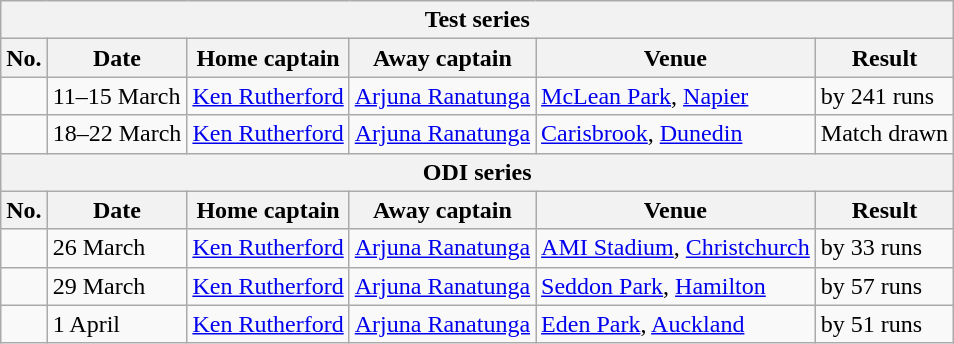<table class="wikitable">
<tr>
<th colspan="9">Test series</th>
</tr>
<tr>
<th>No.</th>
<th>Date</th>
<th>Home captain</th>
<th>Away captain</th>
<th>Venue</th>
<th>Result</th>
</tr>
<tr>
<td></td>
<td>11–15 March</td>
<td><a href='#'>Ken Rutherford</a></td>
<td><a href='#'>Arjuna Ranatunga</a></td>
<td><a href='#'>McLean Park</a>, <a href='#'>Napier</a></td>
<td> by 241 runs</td>
</tr>
<tr>
<td></td>
<td>18–22 March</td>
<td><a href='#'>Ken Rutherford</a></td>
<td><a href='#'>Arjuna Ranatunga</a></td>
<td><a href='#'>Carisbrook</a>, <a href='#'>Dunedin</a></td>
<td>Match drawn</td>
</tr>
<tr>
<th colspan="9">ODI series</th>
</tr>
<tr>
<th>No.</th>
<th>Date</th>
<th>Home captain</th>
<th>Away captain</th>
<th>Venue</th>
<th>Result</th>
</tr>
<tr>
<td></td>
<td>26 March</td>
<td><a href='#'>Ken Rutherford</a></td>
<td><a href='#'>Arjuna Ranatunga</a></td>
<td><a href='#'>AMI Stadium</a>, <a href='#'>Christchurch</a></td>
<td> by 33 runs</td>
</tr>
<tr>
<td></td>
<td>29 March</td>
<td><a href='#'>Ken Rutherford</a></td>
<td><a href='#'>Arjuna Ranatunga</a></td>
<td><a href='#'>Seddon Park</a>, <a href='#'>Hamilton</a></td>
<td> by 57 runs</td>
</tr>
<tr>
<td></td>
<td>1 April</td>
<td><a href='#'>Ken Rutherford</a></td>
<td><a href='#'>Arjuna Ranatunga</a></td>
<td><a href='#'>Eden Park</a>, <a href='#'>Auckland</a></td>
<td> by 51 runs</td>
</tr>
</table>
